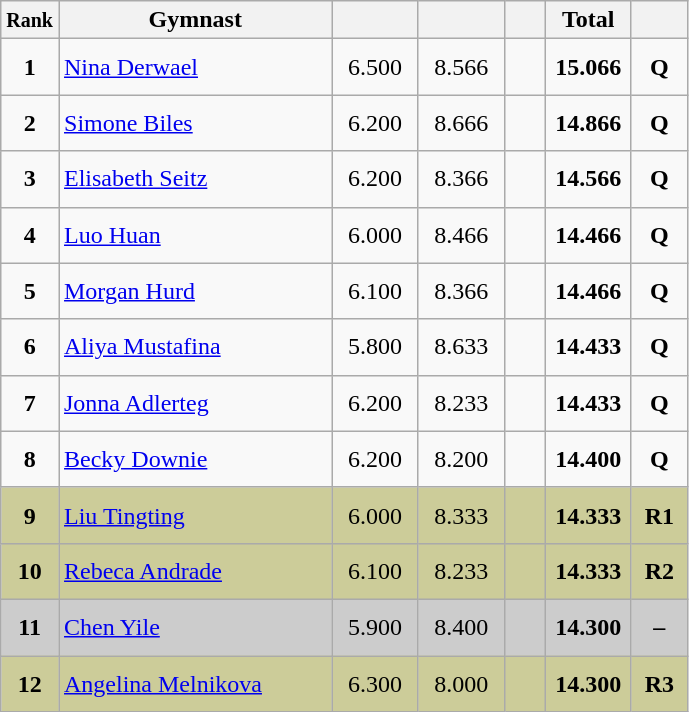<table style="text-align:center;" class="wikitable sortable">
<tr>
<th scope="col" style="width:15px;"><small>Rank</small></th>
<th scope="col" style="width:175px;">Gymnast</th>
<th scope="col" style="width:50px;"><small></small></th>
<th scope="col" style="width:50px;"><small></small></th>
<th scope="col" style="width:20px;"><small></small></th>
<th scope="col" style="width:50px;">Total</th>
<th scope="col" style="width:30px;"><small></small></th>
</tr>
<tr>
<td scope="row" style="text-align:center"><strong>1</strong></td>
<td style="height:30px; text-align:left;"> <a href='#'>Nina Derwael</a></td>
<td>6.500</td>
<td>8.566</td>
<td></td>
<td><strong>15.066</strong></td>
<td><strong>Q</strong></td>
</tr>
<tr>
<td scope="row" style="text-align:center"><strong>2</strong></td>
<td style="height:30px; text-align:left;"> <a href='#'>Simone Biles</a></td>
<td>6.200</td>
<td>8.666</td>
<td></td>
<td><strong>14.866</strong></td>
<td><strong>Q</strong></td>
</tr>
<tr>
<td scope="row" style="text-align:center"><strong>3</strong></td>
<td style="height:30px; text-align:left;"> <a href='#'>Elisabeth Seitz</a></td>
<td>6.200</td>
<td>8.366</td>
<td></td>
<td><strong>14.566</strong></td>
<td><strong>Q</strong></td>
</tr>
<tr>
<td scope="row" style="text-align:center"><strong>4</strong></td>
<td style="height:30px; text-align:left;"> <a href='#'>Luo Huan</a></td>
<td>6.000</td>
<td>8.466</td>
<td></td>
<td><strong>14.466</strong></td>
<td><strong>Q</strong></td>
</tr>
<tr>
<td scope="row" style="text-align:center"><strong>5</strong></td>
<td style="height:30px; text-align:left;"> <a href='#'>Morgan Hurd</a></td>
<td>6.100</td>
<td>8.366</td>
<td></td>
<td><strong>14.466</strong></td>
<td><strong>Q</strong></td>
</tr>
<tr>
<td scope="row" style="text-align:center"><strong>6</strong></td>
<td style="height:30px; text-align:left;"> <a href='#'>Aliya Mustafina</a></td>
<td>5.800</td>
<td>8.633</td>
<td></td>
<td><strong>14.433</strong></td>
<td><strong>Q</strong></td>
</tr>
<tr>
<td scope="row" style="text-align:center"><strong>7</strong></td>
<td style="height:30px; text-align:left;"> <a href='#'>Jonna Adlerteg</a></td>
<td>6.200</td>
<td>8.233</td>
<td></td>
<td><strong>14.433</strong></td>
<td><strong>Q</strong></td>
</tr>
<tr>
<td scope="row" style="text-align:center"><strong>8</strong></td>
<td style="height:30px; text-align:left;"> <a href='#'>Becky Downie</a></td>
<td>6.200</td>
<td>8.200</td>
<td></td>
<td><strong>14.400</strong></td>
<td><strong>Q</strong></td>
</tr>
<tr style="background:#cccc99;">
<td scope="row" style="text-align:center"><strong>9</strong></td>
<td style="height:30px; text-align:left;"> <a href='#'>Liu Tingting</a></td>
<td>6.000</td>
<td>8.333</td>
<td></td>
<td><strong>14.333</strong></td>
<td><strong>R1</strong></td>
</tr>
<tr style="background:#cccc99;">
<td scope="row" style="text-align:center"><strong>10</strong></td>
<td style="height:30px; text-align:left;"> <a href='#'>Rebeca Andrade</a></td>
<td>6.100</td>
<td>8.233</td>
<td></td>
<td><strong>14.333</strong></td>
<td><strong>R2</strong></td>
</tr>
<tr style="background:#cccccc;">
<td scope="row" style="text-align:center"><strong>11</strong></td>
<td style="height:30px; text-align:left;"> <a href='#'>Chen Yile</a></td>
<td>5.900</td>
<td>8.400</td>
<td></td>
<td><strong>14.300</strong></td>
<td><strong>–</strong></td>
</tr>
<tr style="background:#cccc99;">
<td scope="row" style="text-align:center"><strong>12</strong></td>
<td style="height:30px; text-align:left;"> <a href='#'>Angelina Melnikova</a></td>
<td>6.300</td>
<td>8.000</td>
<td></td>
<td><strong>14.300</strong></td>
<td><strong>R3</strong></td>
</tr>
</table>
